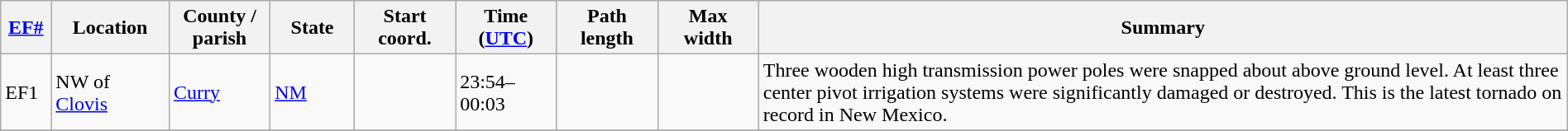<table class="wikitable sortable" style="width:100%;">
<tr>
<th scope="col"  style="width:3%; text-align:center;"><a href='#'>EF#</a></th>
<th scope="col"  style="width:7%; text-align:center;" class="unsortable">Location</th>
<th scope="col"  style="width:6%; text-align:center;" class="unsortable">County / parish</th>
<th scope="col"  style="width:5%; text-align:center;">State</th>
<th scope="col"  style="width:6%; text-align:center;">Start coord.</th>
<th scope="col"  style="width:6%; text-align:center;">Time (<a href='#'>UTC</a>)</th>
<th scope="col"  style="width:6%; text-align:center;">Path length</th>
<th scope="col"  style="width:6%; text-align:center;">Max width</th>
<th scope="col" class="unsortable" style="width:48%; text-align:center;">Summary</th>
</tr>
<tr>
<td bgcolor=>EF1</td>
<td>NW of <a href='#'>Clovis</a></td>
<td><a href='#'>Curry</a></td>
<td><a href='#'>NM</a></td>
<td></td>
<td>23:54–00:03</td>
<td></td>
<td></td>
<td>Three wooden high transmission power poles were snapped about  above ground level. At least three center pivot irrigation systems were significantly damaged or destroyed. This is the latest tornado on record in New Mexico.</td>
</tr>
<tr>
</tr>
</table>
